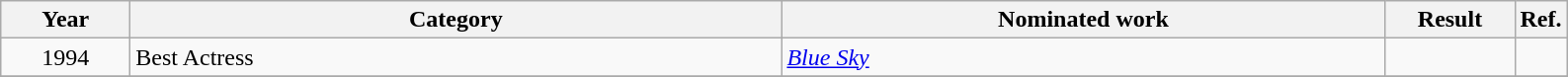<table class=wikitable>
<tr>
<th scope="col" style="width:5em;">Year</th>
<th scope="col" style="width:27em;">Category</th>
<th scope="col" style="width:25em;">Nominated work</th>
<th scope="col" style="width:5em;">Result</th>
<th>Ref.</th>
</tr>
<tr>
<td style="text-align:center;">1994</td>
<td>Best Actress</td>
<td><em><a href='#'>Blue Sky</a></em></td>
<td></td>
<td align=center></td>
</tr>
<tr>
</tr>
</table>
